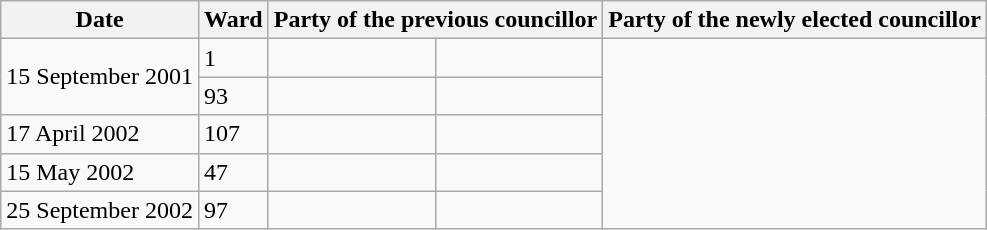<table class="wikitable">
<tr>
<th>Date</th>
<th>Ward</th>
<th colspan=2>Party of the previous councillor</th>
<th colspan=2>Party of the newly elected councillor</th>
</tr>
<tr>
<td rowspan=2>15 September 2001</td>
<td>1</td>
<td></td>
<td></td>
</tr>
<tr>
<td>93</td>
<td></td>
<td></td>
</tr>
<tr>
<td>17 April 2002</td>
<td>107</td>
<td></td>
<td></td>
</tr>
<tr>
<td>15 May 2002</td>
<td>47</td>
<td></td>
<td></td>
</tr>
<tr>
<td>25 September 2002</td>
<td>97</td>
<td></td>
<td></td>
</tr>
</table>
